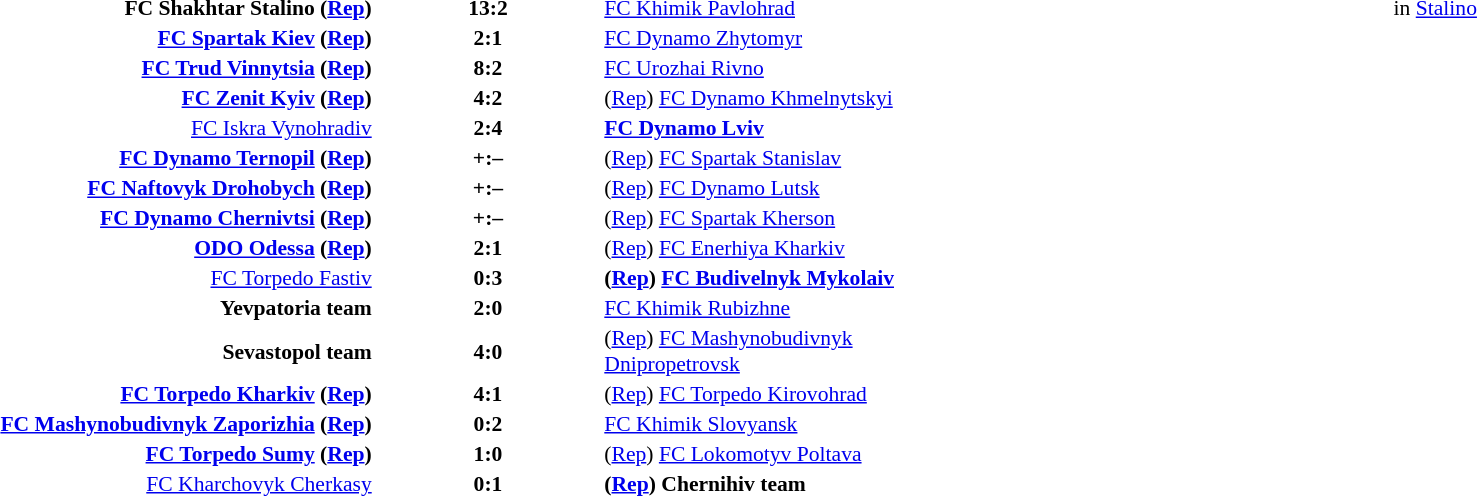<table width=100% cellspacing=1>
<tr>
<th width=20%></th>
<th width=12%></th>
<th width=20%></th>
<th></th>
</tr>
<tr style=font-size:90%>
<td align=right><strong>FC Shakhtar Stalino (<a href='#'>Rep</a>)</strong></td>
<td align=center><strong>13:2</strong></td>
<td><a href='#'>FC Khimik Pavlohrad</a></td>
<td align=center>in <a href='#'>Stalino</a></td>
</tr>
<tr style=font-size:90%>
<td align=right><strong><a href='#'>FC Spartak Kiev</a> (<a href='#'>Rep</a>)</strong></td>
<td align=center><strong>2:1</strong></td>
<td><a href='#'>FC Dynamo Zhytomyr</a></td>
<td align=center></td>
</tr>
<tr style=font-size:90%>
<td align=right><strong><a href='#'>FC Trud Vinnytsia</a> (<a href='#'>Rep</a>)</strong></td>
<td align=center><strong>8:2</strong></td>
<td><a href='#'>FC Urozhai Rivno</a></td>
<td></td>
</tr>
<tr style=font-size:90%>
<td align=right><strong><a href='#'>FC Zenit Kyiv</a> (<a href='#'>Rep</a>)</strong></td>
<td align=center><strong>4:2</strong></td>
<td>(<a href='#'>Rep</a>) <a href='#'>FC Dynamo Khmelnytskyi</a></td>
<td align=center></td>
</tr>
<tr style=font-size:90%>
<td align=right><a href='#'>FC Iskra Vynohradiv</a></td>
<td align=center><strong>2:4</strong></td>
<td><strong><a href='#'>FC Dynamo Lviv</a></strong></td>
<td></td>
</tr>
<tr style=font-size:90%>
<td align=right><strong><a href='#'>FC Dynamo Ternopil</a> (<a href='#'>Rep</a>)</strong></td>
<td align=center><strong>+:–</strong></td>
<td>(<a href='#'>Rep</a>) <a href='#'>FC Spartak Stanislav</a></td>
<td align=center></td>
</tr>
<tr style=font-size:90%>
<td align=right><strong><a href='#'>FC Naftovyk Drohobych</a> (<a href='#'>Rep</a>)</strong></td>
<td align=center><strong>+:–</strong></td>
<td>(<a href='#'>Rep</a>) <a href='#'>FC Dynamo Lutsk</a></td>
<td align=center></td>
</tr>
<tr style=font-size:90%>
<td align=right><strong><a href='#'>FC Dynamo Chernivtsi</a> (<a href='#'>Rep</a>)</strong></td>
<td align=center><strong>+:–</strong></td>
<td>(<a href='#'>Rep</a>) <a href='#'>FC Spartak Kherson</a></td>
<td align=center></td>
</tr>
<tr style=font-size:90%>
<td align=right><strong><a href='#'>ODO Odessa</a> (<a href='#'>Rep</a>)</strong></td>
<td align=center><strong>2:1</strong></td>
<td>(<a href='#'>Rep</a>) <a href='#'>FC Enerhiya Kharkiv</a></td>
<td align=center></td>
</tr>
<tr style=font-size:90%>
<td align=right><a href='#'>FC Torpedo Fastiv</a></td>
<td align=center><strong>0:3</strong></td>
<td><strong>(<a href='#'>Rep</a>) <a href='#'>FC Budivelnyk Mykolaiv</a></strong></td>
<td align=center></td>
</tr>
<tr style=font-size:90%>
<td align=right><strong>Yevpatoria team</strong></td>
<td align=center><strong>2:0</strong></td>
<td><a href='#'>FC Khimik Rubizhne</a></td>
<td align=center></td>
</tr>
<tr style=font-size:90%>
<td align=right><strong>Sevastopol team</strong></td>
<td align=center><strong>4:0</strong></td>
<td>(<a href='#'>Rep</a>) <a href='#'>FC Mashynobudivnyk Dnipropetrovsk</a></td>
<td align=center></td>
</tr>
<tr style=font-size:90%>
<td align=right><strong><a href='#'>FC Torpedo Kharkiv</a> (<a href='#'>Rep</a>)</strong></td>
<td align=center><strong>4:1</strong></td>
<td>(<a href='#'>Rep</a>) <a href='#'>FC Torpedo Kirovohrad</a></td>
<td align=center></td>
</tr>
<tr style=font-size:90%>
<td align=right><strong><a href='#'>FC Mashynobudivnyk Zaporizhia</a> (<a href='#'>Rep</a>)</strong></td>
<td align=center><strong>0:2</strong></td>
<td><a href='#'>FC Khimik Slovyansk</a></td>
<td align=center></td>
</tr>
<tr style=font-size:90%>
<td align=right><strong><a href='#'>FC Torpedo Sumy</a> (<a href='#'>Rep</a>)</strong></td>
<td align=center><strong>1:0</strong></td>
<td>(<a href='#'>Rep</a>) <a href='#'>FC Lokomotyv Poltava</a></td>
<td align=center></td>
</tr>
<tr style=font-size:90%>
<td align=right><a href='#'>FC Kharchovyk Cherkasy</a></td>
<td align=center><strong>0:1</strong></td>
<td><strong>(<a href='#'>Rep</a>) Chernihiv team</strong></td>
<td align=center></td>
</tr>
</table>
